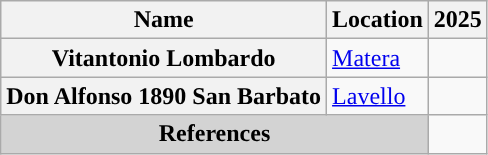<table class="wikitable sortable plainrowheaders" style="text-align:left;">
<tr>
<th scope="col">Name</th>
<th>Location</th>
<th scope="col">2025</th>
</tr>
<tr>
<th scope="row">Vitantonio Lombardo</th>
<td><a href='#'>Matera</a></td>
<td></td>
</tr>
<tr>
<th scope="row">Don Alfonso 1890 San Barbato</th>
<td><a href='#'>Lavello</a></td>
<td></td>
</tr>
<tr>
<th colspan="2" style="text-align: center; background: lightgray;">References</th>
<td style="text-align: center;"></td>
</tr>
</table>
